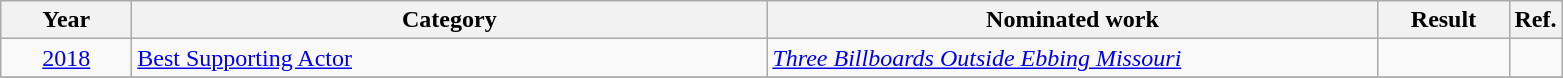<table class=wikitable>
<tr>
<th scope="col" style="width:5em;">Year</th>
<th scope="col" style="width:26em;">Category</th>
<th scope="col" style="width:25em;">Nominated work</th>
<th scope="col" style="width:5em;">Result</th>
<th>Ref.</th>
</tr>
<tr>
<td style="text-align:center;"><a href='#'>2018</a></td>
<td><a href='#'>Best Supporting Actor</a></td>
<td><em><a href='#'>Three Billboards Outside Ebbing Missouri</a></em></td>
<td></td>
<td></td>
</tr>
<tr>
</tr>
</table>
